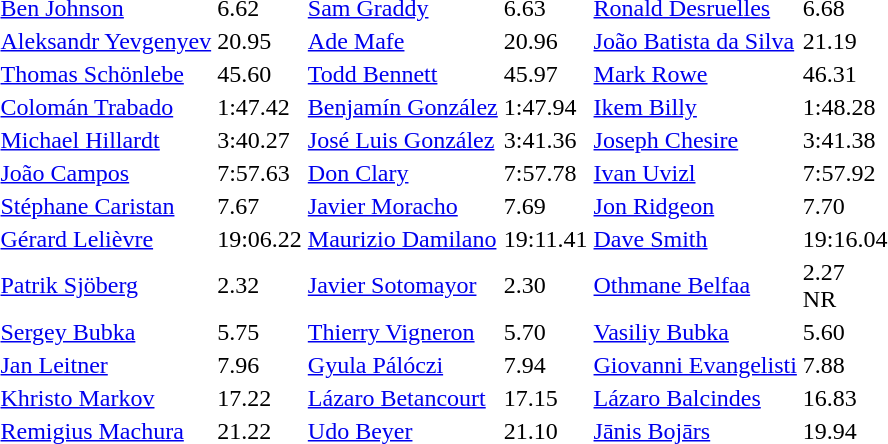<table>
<tr>
<td></td>
<td><a href='#'>Ben Johnson</a><br><em></em></td>
<td>6.62</td>
<td><a href='#'>Sam Graddy</a> <br><em></em></td>
<td>6.63</td>
<td><a href='#'>Ronald Desruelles</a><br><em></em></td>
<td>6.68</td>
</tr>
<tr>
<td></td>
<td><a href='#'>Aleksandr Yevgenyev</a><br><em></em></td>
<td>20.95</td>
<td><a href='#'>Ade Mafe</a><br><em></em></td>
<td>20.96</td>
<td><a href='#'>João Batista da Silva</a><br><em></em></td>
<td>21.19</td>
</tr>
<tr>
<td></td>
<td><a href='#'>Thomas Schönlebe</a><br><em></em></td>
<td>45.60</td>
<td><a href='#'>Todd Bennett</a><br><em></em></td>
<td>45.97</td>
<td><a href='#'>Mark Rowe</a><br><em></em></td>
<td>46.31</td>
</tr>
<tr>
<td></td>
<td><a href='#'>Colomán Trabado</a><br><em></em></td>
<td>1:47.42</td>
<td><a href='#'>Benjamín González</a><br><em></em></td>
<td>1:47.94</td>
<td><a href='#'>Ikem Billy</a><br><em></em></td>
<td>1:48.28</td>
</tr>
<tr>
<td></td>
<td><a href='#'>Michael Hillardt</a><br><em></em></td>
<td>3:40.27</td>
<td><a href='#'>José Luis González</a><br><em></em></td>
<td>3:41.36</td>
<td><a href='#'>Joseph Chesire</a><br><em></em></td>
<td>3:41.38</td>
</tr>
<tr>
<td></td>
<td><a href='#'>João Campos</a><br><em></em></td>
<td>7:57.63</td>
<td><a href='#'>Don Clary</a><br><em></em></td>
<td>7:57.78</td>
<td><a href='#'>Ivan Uvizl</a><br><em></em></td>
<td>7:57.92</td>
</tr>
<tr>
<td></td>
<td><a href='#'>Stéphane Caristan</a><br><em></em></td>
<td>7.67</td>
<td><a href='#'>Javier Moracho</a><br><em></em></td>
<td>7.69</td>
<td><a href='#'>Jon Ridgeon</a><br><em></em></td>
<td>7.70</td>
</tr>
<tr>
<td></td>
<td><a href='#'>Gérard Lelièvre</a><br><em></em></td>
<td>19:06.22</td>
<td><a href='#'>Maurizio Damilano</a><br><em></em></td>
<td>19:11.41</td>
<td><a href='#'>Dave Smith</a><br><em></em></td>
<td>19:16.04</td>
</tr>
<tr>
<td></td>
<td><a href='#'>Patrik Sjöberg</a><br><em></em></td>
<td>2.32</td>
<td><a href='#'>Javier Sotomayor</a><br><em></em></td>
<td>2.30</td>
<td><a href='#'>Othmane Belfaa</a><br><em></em></td>
<td>2.27<br> NR</td>
</tr>
<tr>
<td></td>
<td><a href='#'>Sergey Bubka</a><br><em></em></td>
<td>5.75</td>
<td><a href='#'>Thierry Vigneron</a><br><em></em></td>
<td>5.70</td>
<td><a href='#'>Vasiliy Bubka</a><br><em></em></td>
<td>5.60</td>
</tr>
<tr>
<td></td>
<td><a href='#'>Jan Leitner</a><br><em></em></td>
<td>7.96</td>
<td><a href='#'>Gyula Pálóczi</a><br><em></em></td>
<td>7.94</td>
<td><a href='#'>Giovanni Evangelisti</a><br><em></em></td>
<td>7.88</td>
</tr>
<tr>
<td></td>
<td><a href='#'>Khristo Markov</a><br><em></em></td>
<td>17.22</td>
<td><a href='#'>Lázaro Betancourt</a><br><em></em></td>
<td>17.15</td>
<td><a href='#'>Lázaro Balcindes</a><br><em></em></td>
<td>16.83</td>
</tr>
<tr>
<td></td>
<td><a href='#'>Remigius Machura</a><br><em></em></td>
<td>21.22</td>
<td><a href='#'>Udo Beyer</a><br><em></em></td>
<td>21.10</td>
<td><a href='#'>Jānis Bojārs</a><br><em></em></td>
<td>19.94</td>
</tr>
</table>
